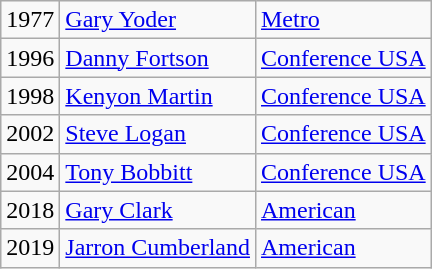<table class="wikitable">
<tr>
<td>1977</td>
<td><a href='#'>Gary Yoder</a></td>
<td><a href='#'>Metro</a></td>
</tr>
<tr>
<td>1996</td>
<td><a href='#'>Danny Fortson</a></td>
<td><a href='#'>Conference USA</a></td>
</tr>
<tr>
<td>1998</td>
<td><a href='#'>Kenyon Martin</a></td>
<td><a href='#'>Conference USA</a></td>
</tr>
<tr>
<td>2002</td>
<td><a href='#'>Steve Logan</a></td>
<td><a href='#'>Conference USA</a></td>
</tr>
<tr>
<td>2004</td>
<td><a href='#'>Tony Bobbitt</a></td>
<td><a href='#'>Conference USA</a></td>
</tr>
<tr>
<td>2018</td>
<td><a href='#'>Gary Clark</a></td>
<td><a href='#'>American</a></td>
</tr>
<tr>
<td>2019</td>
<td><a href='#'>Jarron Cumberland</a></td>
<td><a href='#'>American</a></td>
</tr>
</table>
